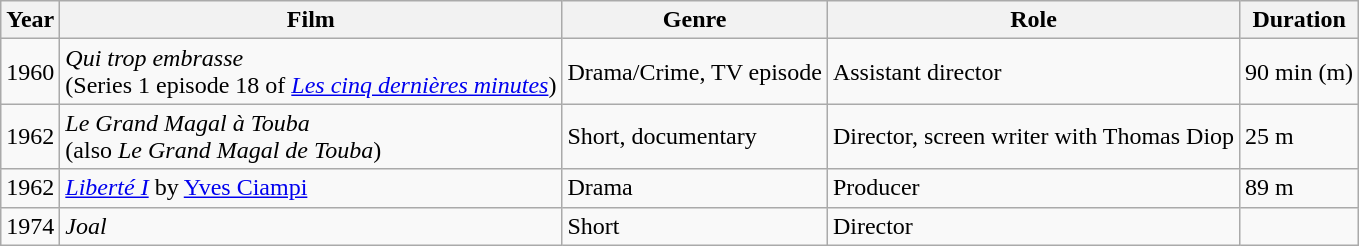<table class="wikitable" border="1">
<tr>
<th>Year</th>
<th>Film</th>
<th>Genre</th>
<th>Role</th>
<th>Duration</th>
</tr>
<tr>
<td>1960</td>
<td><em>Qui trop embrasse</em><br>(Series 1 episode 18 of <em><a href='#'>Les cinq dernières minutes</a></em>)</td>
<td>Drama/Crime, TV episode</td>
<td>Assistant director</td>
<td>90 min (m)</td>
</tr>
<tr>
<td>1962</td>
<td><em>Le Grand Magal à Touba</em><br>(also <em>Le Grand Magal de Touba</em>)</td>
<td>Short, documentary</td>
<td>Director, screen writer with Thomas Diop</td>
<td>25 m</td>
</tr>
<tr>
<td>1962</td>
<td><em><a href='#'>Liberté I</a></em> by <a href='#'>Yves Ciampi</a></td>
<td>Drama</td>
<td>Producer</td>
<td>89 m</td>
</tr>
<tr>
<td>1974</td>
<td><em>Joal</em></td>
<td>Short</td>
<td>Director</td>
<td></td>
</tr>
</table>
